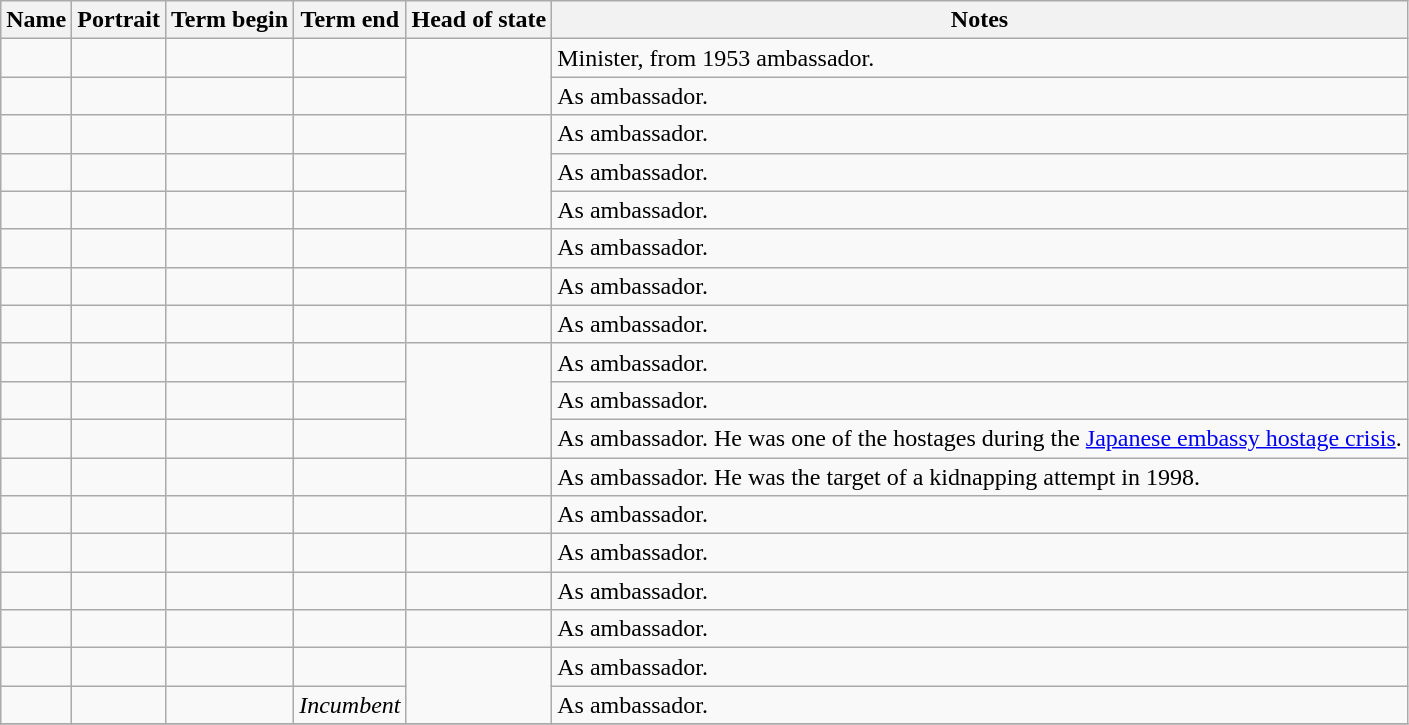<table class="wikitable sortable"  text-align:center;">
<tr>
<th>Name</th>
<th class="unsortable">Portrait</th>
<th>Term begin</th>
<th>Term end</th>
<th>Head of state</th>
<th class="unsortable">Notes</th>
</tr>
<tr>
<td></td>
<td></td>
<td></td>
<td></td>
<td rowspan=2></td>
<td>Minister, from 1953 ambassador.</td>
</tr>
<tr>
<td></td>
<td></td>
<td></td>
<td></td>
<td>As ambassador.</td>
</tr>
<tr>
<td></td>
<td></td>
<td></td>
<td></td>
<td rowspan=3></td>
<td>As ambassador.</td>
</tr>
<tr>
<td></td>
<td></td>
<td></td>
<td></td>
<td>As ambassador.</td>
</tr>
<tr>
<td></td>
<td></td>
<td></td>
<td></td>
<td>As ambassador.</td>
</tr>
<tr>
<td></td>
<td></td>
<td></td>
<td></td>
<td></td>
<td>As ambassador.</td>
</tr>
<tr>
<td></td>
<td></td>
<td></td>
<td></td>
<td></td>
<td>As ambassador.</td>
</tr>
<tr>
<td></td>
<td></td>
<td></td>
<td></td>
<td></td>
<td>As ambassador.</td>
</tr>
<tr>
<td></td>
<td></td>
<td></td>
<td></td>
<td rowspan=3></td>
<td>As ambassador.</td>
</tr>
<tr>
<td></td>
<td></td>
<td></td>
<td></td>
<td>As ambassador.</td>
</tr>
<tr>
<td></td>
<td></td>
<td></td>
<td></td>
<td>As ambassador. He was one of the hostages during the <a href='#'>Japanese embassy hostage crisis</a>.</td>
</tr>
<tr>
<td></td>
<td></td>
<td></td>
<td></td>
<td></td>
<td>As ambassador. He was the target of a kidnapping attempt in 1998.</td>
</tr>
<tr>
<td></td>
<td></td>
<td></td>
<td></td>
<td></td>
<td>As ambassador.</td>
</tr>
<tr>
<td></td>
<td></td>
<td></td>
<td></td>
<td></td>
<td>As ambassador.</td>
</tr>
<tr>
<td></td>
<td></td>
<td></td>
<td></td>
<td></td>
<td>As ambassador.</td>
</tr>
<tr>
<td></td>
<td></td>
<td></td>
<td></td>
<td></td>
<td>As ambassador.</td>
</tr>
<tr>
<td></td>
<td></td>
<td></td>
<td></td>
<td rowspan=2></td>
<td>As ambassador.</td>
</tr>
<tr>
<td></td>
<td></td>
<td></td>
<td><em>Incumbent</em></td>
<td>As ambassador.</td>
</tr>
<tr>
</tr>
</table>
